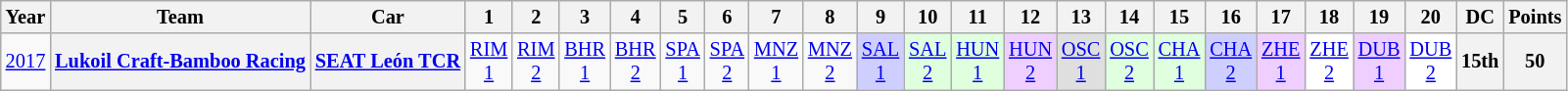<table class="wikitable" style="text-align:center; font-size:85%">
<tr>
<th>Year</th>
<th>Team</th>
<th>Car</th>
<th>1</th>
<th>2</th>
<th>3</th>
<th>4</th>
<th>5</th>
<th>6</th>
<th>7</th>
<th>8</th>
<th>9</th>
<th>10</th>
<th>11</th>
<th>12</th>
<th>13</th>
<th>14</th>
<th>15</th>
<th>16</th>
<th>17</th>
<th>18</th>
<th>19</th>
<th>20</th>
<th>DC</th>
<th>Points</th>
</tr>
<tr>
<td><a href='#'>2017</a></td>
<th nowrap><a href='#'>Lukoil Craft-Bamboo Racing</a></th>
<th nowrap><a href='#'>SEAT León TCR</a></th>
<td><a href='#'>RIM<br>1</a></td>
<td><a href='#'>RIM<br>2</a></td>
<td><a href='#'>BHR<br>1</a></td>
<td><a href='#'>BHR<br>2</a></td>
<td><a href='#'>SPA<br>1</a></td>
<td><a href='#'>SPA<br>2</a></td>
<td><a href='#'>MNZ<br>1</a></td>
<td><a href='#'>MNZ<br>2</a></td>
<td style="background:#CFCFFF;"><a href='#'>SAL<br>1</a><br></td>
<td style="background:#DFFFDF;"><a href='#'>SAL<br>2</a><br></td>
<td style="background:#DFFFDF;"><a href='#'>HUN<br>1</a><br></td>
<td style="background:#EFCFFF;"><a href='#'>HUN<br>2</a><br></td>
<td style="background:#DFDFDF;"><a href='#'>OSC<br>1</a><br></td>
<td style="background:#DFFFDF;"><a href='#'>OSC<br>2</a><br></td>
<td style="background:#DFFFDF;"><a href='#'>CHA<br>1</a><br></td>
<td style="background:#CFCFFF;"><a href='#'>CHA<br>2</a><br></td>
<td style="background:#EFCFFF;"><a href='#'>ZHE<br>1</a><br></td>
<td style="background:#FFFFFF;"><a href='#'>ZHE<br>2</a><br></td>
<td style="background:#EFCFFF;"><a href='#'>DUB<br>1</a><br></td>
<td style="background:#FFFFFF;"><a href='#'>DUB<br>2</a><br></td>
<th>15th</th>
<th>50</th>
</tr>
</table>
